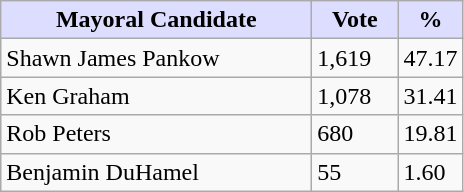<table class="wikitable">
<tr>
<th style="background:#ddf; width:200px;">Mayoral Candidate</th>
<th style="background:#ddf; width:50px;">Vote</th>
<th style="background:#ddf; width:30px;">%</th>
</tr>
<tr>
<td>Shawn James Pankow</td>
<td>1,619</td>
<td>47.17</td>
</tr>
<tr>
<td>Ken Graham</td>
<td>1,078</td>
<td>31.41</td>
</tr>
<tr>
<td>Rob Peters</td>
<td>680</td>
<td>19.81</td>
</tr>
<tr>
<td>Benjamin DuHamel</td>
<td>55</td>
<td>1.60</td>
</tr>
</table>
